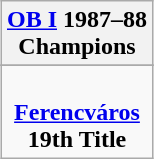<table class="wikitable" style="text-align: center; margin: 0 auto;">
<tr>
<th><a href='#'>OB I</a> 1987–88<br>Champions</th>
</tr>
<tr>
</tr>
<tr>
<td> <br><strong><a href='#'>Ferencváros</a></strong><br><strong>19th Title</strong></td>
</tr>
</table>
